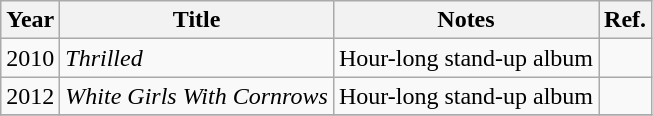<table class="wikitable sortable">
<tr>
<th>Year</th>
<th>Title</th>
<th class="unsortable">Notes</th>
<th class="unsortable">Ref.</th>
</tr>
<tr>
<td>2010</td>
<td><em>Thrilled</em></td>
<td>Hour-long stand-up album</td>
<td></td>
</tr>
<tr>
<td>2012</td>
<td><em>White Girls With Cornrows</em></td>
<td>Hour-long stand-up album</td>
<td></td>
</tr>
<tr>
</tr>
</table>
